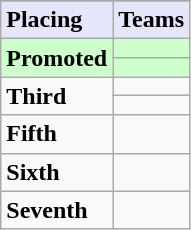<table class=wikitable>
<tr>
</tr>
<tr style="background: #E6E6FA;">
<td><strong>Placing</strong></td>
<td><strong>Teams</strong></td>
</tr>
<tr style="background: #ccffcc;">
<td rowspan="2"><strong>Promoted</strong></td>
<td><strong></strong></td>
</tr>
<tr style="background: #ccffcc;">
<td><strong></strong></td>
</tr>
<tr>
<td rowspan="2"><strong>Third</strong></td>
<td></td>
</tr>
<tr>
<td></td>
</tr>
<tr>
<td><strong>Fifth</strong></td>
<td></td>
</tr>
<tr>
<td><strong>Sixth</strong></td>
<td></td>
</tr>
<tr>
<td><strong>Seventh</strong></td>
<td></td>
</tr>
</table>
